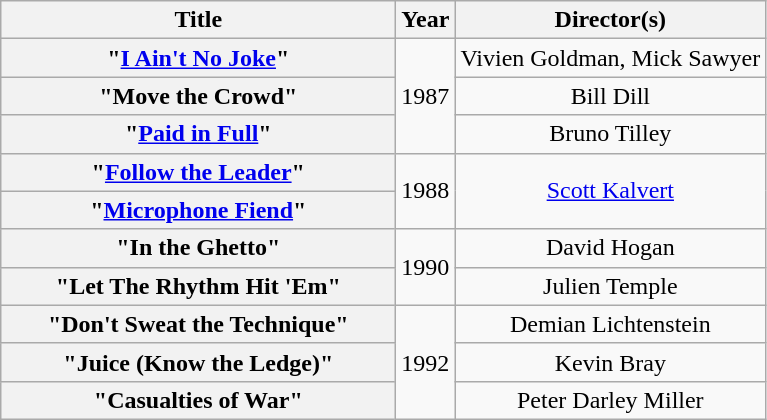<table class="wikitable plainrowheaders" style="text-align:center;">
<tr>
<th scope="col" style="width:16em;">Title</th>
<th scope="col">Year</th>
<th scope="col">Director(s)</th>
</tr>
<tr>
<th scope="row">"<a href='#'>I Ain't No Joke</a>"</th>
<td rowspan="3">1987</td>
<td>Vivien Goldman, Mick Sawyer</td>
</tr>
<tr>
<th scope="row">"Move the Crowd"</th>
<td>Bill Dill</td>
</tr>
<tr>
<th scope="row">"<a href='#'>Paid in Full</a>"</th>
<td>Bruno Tilley</td>
</tr>
<tr>
<th scope="row">"<a href='#'>Follow the Leader</a>"</th>
<td rowspan="2">1988</td>
<td rowspan="2"><a href='#'>Scott Kalvert</a></td>
</tr>
<tr>
<th scope="row">"<a href='#'>Microphone Fiend</a>"</th>
</tr>
<tr>
<th scope="row">"In the Ghetto"</th>
<td rowspan="2">1990</td>
<td>David Hogan </td>
</tr>
<tr>
<th scope="row">"Let The  Rhythm Hit 'Em"</th>
<td>Julien Temple </td>
</tr>
<tr>
<th scope="row">"Don't Sweat the Technique"</th>
<td rowspan="3">1992</td>
<td>Demian Lichtenstein</td>
</tr>
<tr>
<th scope="row">"Juice (Know the Ledge)"</th>
<td>Kevin Bray</td>
</tr>
<tr>
<th scope="row">"Casualties of War"</th>
<td>Peter Darley Miller</td>
</tr>
</table>
